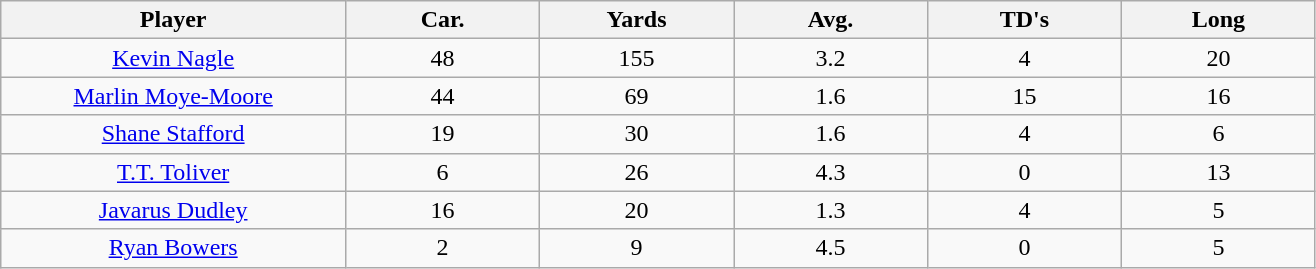<table class="wikitable sortable">
<tr>
<th bgcolor="#DDDDFF" width="16%">Player</th>
<th bgcolor="#DDDDFF" width="9%">Car.</th>
<th bgcolor="#DDDDFF" width="9%">Yards</th>
<th bgcolor="#DDDDFF" width="9%">Avg.</th>
<th bgcolor="#DDDDFF" width="9%">TD's</th>
<th bgcolor="#DDDDFF" width="9%">Long</th>
</tr>
<tr align="center">
<td><a href='#'>Kevin Nagle</a></td>
<td>48</td>
<td>155</td>
<td>3.2</td>
<td>4</td>
<td>20</td>
</tr>
<tr align="center">
<td><a href='#'>Marlin Moye-Moore</a></td>
<td>44</td>
<td>69</td>
<td>1.6</td>
<td>15</td>
<td>16</td>
</tr>
<tr align="center">
<td><a href='#'>Shane Stafford</a></td>
<td>19</td>
<td>30</td>
<td>1.6</td>
<td>4</td>
<td>6</td>
</tr>
<tr align="center">
<td><a href='#'>T.T. Toliver</a></td>
<td>6</td>
<td>26</td>
<td>4.3</td>
<td>0</td>
<td>13</td>
</tr>
<tr align="center">
<td><a href='#'>Javarus Dudley</a></td>
<td>16</td>
<td>20</td>
<td>1.3</td>
<td>4</td>
<td>5</td>
</tr>
<tr align="center">
<td><a href='#'>Ryan Bowers</a></td>
<td>2</td>
<td>9</td>
<td>4.5</td>
<td>0</td>
<td>5</td>
</tr>
</table>
